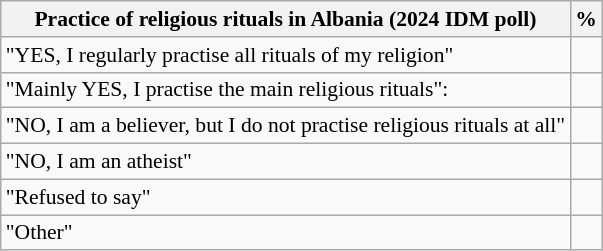<table class="wikitable float" style="font-size: 90%">
<tr>
<th>Practice of religious rituals in Albania (2024 IDM poll) </th>
<th colspan="2">%</th>
</tr>
<tr>
<td>"YES, I regularly practise all rituals of my religion"</td>
<td align=right> </td>
</tr>
<tr>
<td>"Mainly YES, I practise the main religious rituals":</td>
<td align=right> </td>
</tr>
<tr>
<td>"NO, I am a believer, but I do not practise religious rituals at all"</td>
<td align=right> </td>
</tr>
<tr>
<td>"NO, I am an atheist"</td>
<td align=right> </td>
</tr>
<tr>
<td>"Refused to say"</td>
<td align=right> </td>
</tr>
<tr>
<td>"Other"</td>
<td align=right> </td>
</tr>
</table>
